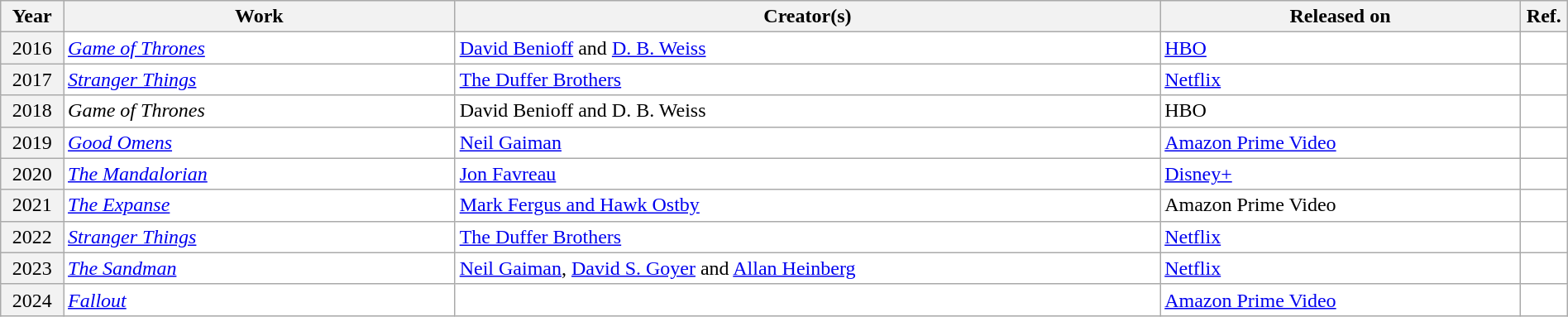<table class="sortable wikitable" width="100%" cellpadding="5" style="margin: 1em auto 1em auto">
<tr>
<th width="4%" scope="col">Year</th>
<th width="25%" scope="col">Work</th>
<th width="45%" scope="col" class="unsortable">Creator(s)</th>
<th width="23%" scope="col" class="unsortable">Released on</th>
<th width="3%" scope="col" class="unsortable">Ref.</th>
</tr>
<tr style="background:#FFFFFF;">
<th scope="row" align="center" rowspan="1" style="font-weight:normal;">2016</th>
<td><em><a href='#'>Game of Thrones</a></em></td>
<td><a href='#'>David Benioff</a> and <a href='#'>D. B. Weiss</a></td>
<td><a href='#'>HBO</a></td>
<td align="center"></td>
</tr>
<tr style="background:#FFFFFF;">
<th scope="row" align="center" rowspan="1" style="font-weight:normal;">2017</th>
<td><em><a href='#'>Stranger Things</a></em></td>
<td><a href='#'>The Duffer Brothers</a></td>
<td><a href='#'>Netflix</a></td>
<td align="center"></td>
</tr>
<tr style="background:#FFFFFF;">
<th scope="row" align="center" rowspan="1" style="font-weight:normal;">2018</th>
<td><em>Game of Thrones</em></td>
<td>David Benioff and D. B. Weiss</td>
<td>HBO</td>
<td align="center"></td>
</tr>
<tr style="background:#FFFFFF;">
<th scope="row" align="center" rowspan="1" style="font-weight:normal;">2019</th>
<td><em><a href='#'>Good Omens</a></em></td>
<td><a href='#'>Neil Gaiman</a></td>
<td><a href='#'>Amazon Prime Video</a></td>
<td align="center"></td>
</tr>
<tr style="background:#FFFFFF;">
<th scope="row" align="center" rowspan="1" style="font-weight:normal;">2020</th>
<td><em><a href='#'>The Mandalorian</a></em></td>
<td><a href='#'>Jon Favreau</a></td>
<td><a href='#'>Disney+</a></td>
<td align="center"></td>
</tr>
<tr style="background:#FFFFFF;">
<th scope="row" align="center" rowspan="1" style="font-weight:normal;">2021</th>
<td><em><a href='#'>The Expanse</a></em></td>
<td><a href='#'>Mark Fergus and Hawk Ostby</a></td>
<td>Amazon Prime Video</td>
<td align="center"></td>
</tr>
<tr style="background:#FFFFFF;">
<th scope="row" align="center" rowspan="1" style="font-weight:normal;">2022</th>
<td><em><a href='#'>Stranger Things</a></em></td>
<td><a href='#'>The Duffer Brothers</a></td>
<td><a href='#'>Netflix</a></td>
<td align="center"></td>
</tr>
<tr style="background:#FFFFFF;">
<th scope="row" align="center" rowspan="1" style="font-weight:normal;">2023</th>
<td><em><a href='#'>The Sandman</a></em></td>
<td><a href='#'>Neil Gaiman</a>, <a href='#'>David S. Goyer</a> and <a href='#'>Allan Heinberg</a></td>
<td><a href='#'>Netflix</a></td>
<td align="center"></td>
</tr>
<tr style="background:#FFFFFF;">
<th scope="row" align="center" rowspan="1" style="font-weight:normal;">2024</th>
<td><em><a href='#'>Fallout</a></em></td>
<td></td>
<td><a href='#'>Amazon Prime Video</a></td>
<td align="center"></td>
</tr>
</table>
